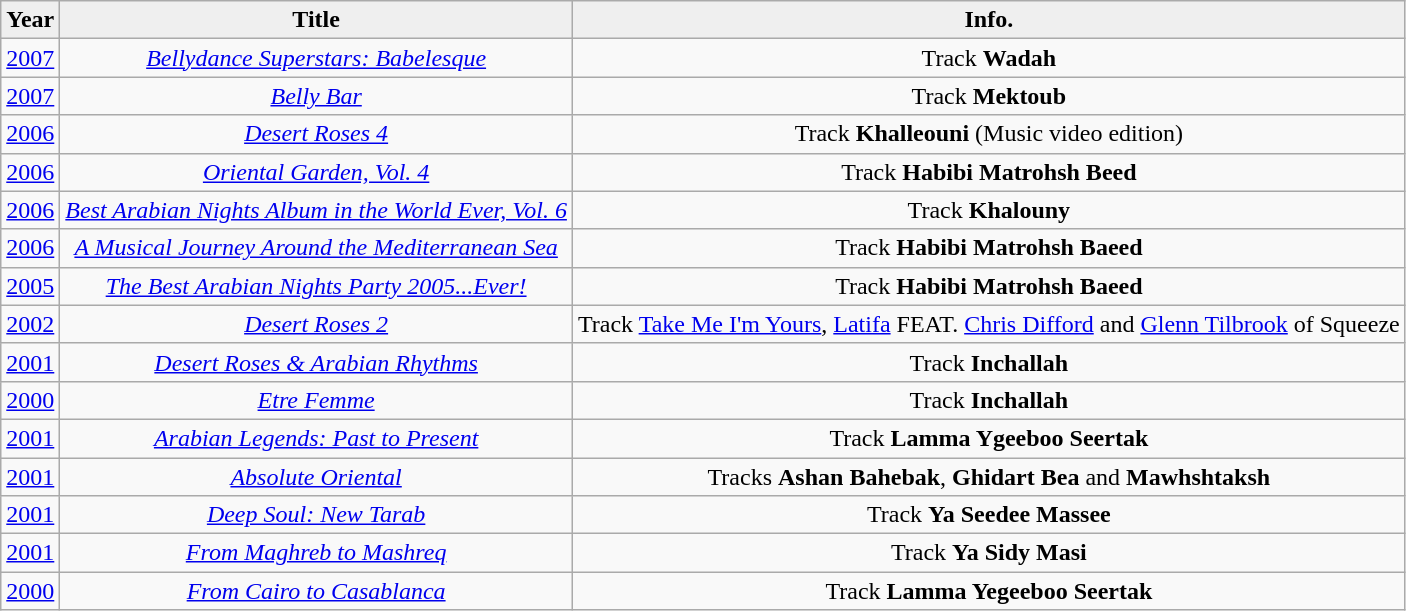<table class="wikitable">
<tr>
<th style="background:#efefef;">Year</th>
<th style="background:#efefef;">Title</th>
<th style="background:#efefef;">Info.</th>
</tr>
<tr>
<td><a href='#'>2007</a></td>
<td style="text-align:center;"><em><a href='#'>Bellydance Superstars: Babelesque</a></em></td>
<td style="text-align:center;">Track <strong>Wadah</strong></td>
</tr>
<tr>
<td><a href='#'>2007</a></td>
<td style="text-align:center;"><em><a href='#'>Belly Bar</a></em></td>
<td style="text-align:center;">Track <strong>Mektoub</strong></td>
</tr>
<tr>
<td><a href='#'>2006</a></td>
<td style="text-align:center;"><em><a href='#'>Desert Roses 4</a></em></td>
<td style="text-align:center;">Track <strong>Khalleouni</strong> (Music video edition)</td>
</tr>
<tr>
<td><a href='#'>2006</a></td>
<td style="text-align:center;"><em><a href='#'>Oriental Garden, Vol. 4</a></em></td>
<td style="text-align:center;">Track <strong>Habibi Matrohsh Beed</strong></td>
</tr>
<tr>
<td><a href='#'>2006</a></td>
<td style="text-align:center;"><em><a href='#'>Best Arabian Nights Album in the World Ever, Vol. 6</a></em></td>
<td style="text-align:center;">Track <strong>Khalouny</strong></td>
</tr>
<tr>
<td><a href='#'>2006</a></td>
<td style="text-align:center;"><em><a href='#'>A Musical Journey Around the Mediterranean Sea</a></em></td>
<td style="text-align:center;">Track <strong>Habibi Matrohsh Baeed</strong></td>
</tr>
<tr>
<td><a href='#'>2005</a></td>
<td style="text-align:center;"><em><a href='#'>The Best Arabian Nights Party 2005...Ever!</a></em></td>
<td style="text-align:center;">Track <strong>Habibi Matrohsh Baeed</strong></td>
</tr>
<tr>
<td><a href='#'>2002</a></td>
<td style="text-align:center;"><em><a href='#'>Desert Roses 2</a></em></td>
<td style="text-align:center;">Track <a href='#'>Take Me I'm Yours</a>, <a href='#'>Latifa</a> FEAT. <a href='#'>Chris Difford</a> and <a href='#'>Glenn Tilbrook</a> of Squeeze</td>
</tr>
<tr>
<td><a href='#'>2001</a></td>
<td style="text-align:center;"><em><a href='#'>Desert Roses & Arabian Rhythms</a></em></td>
<td style="text-align:center;">Track <strong>Inchallah</strong></td>
</tr>
<tr>
<td><a href='#'>2000</a></td>
<td style="text-align:center;"><em><a href='#'>Etre Femme</a></em></td>
<td style="text-align:center;">Track <strong>Inchallah</strong></td>
</tr>
<tr>
<td><a href='#'>2001</a></td>
<td style="text-align:center;"><em><a href='#'>Arabian Legends: Past to Present</a></em></td>
<td style="text-align:center;">Track <strong>Lamma Ygeeboo Seertak</strong></td>
</tr>
<tr>
<td><a href='#'>2001</a></td>
<td style="text-align:center;"><em><a href='#'>Absolute Oriental</a></em></td>
<td style="text-align:center;">Tracks <strong>Ashan Bahebak</strong>,  <strong>Ghidart Bea</strong> and <strong>Mawhshtaksh</strong></td>
</tr>
<tr>
<td><a href='#'>2001</a></td>
<td style="text-align:center;"><em><a href='#'>Deep Soul: New Tarab</a></em></td>
<td style="text-align:center;">Track <strong>Ya Seedee Massee</strong></td>
</tr>
<tr>
<td><a href='#'>2001</a></td>
<td style="text-align:center;"><em><a href='#'>From Maghreb to Mashreq</a></em></td>
<td style="text-align:center;">Track <strong>Ya Sidy Masi</strong></td>
</tr>
<tr>
<td><a href='#'>2000</a></td>
<td style="text-align:center;"><em><a href='#'>From Cairo to Casablanca</a></em></td>
<td style="text-align:center;">Track <strong>Lamma Yegeeboo Seertak</strong></td>
</tr>
</table>
